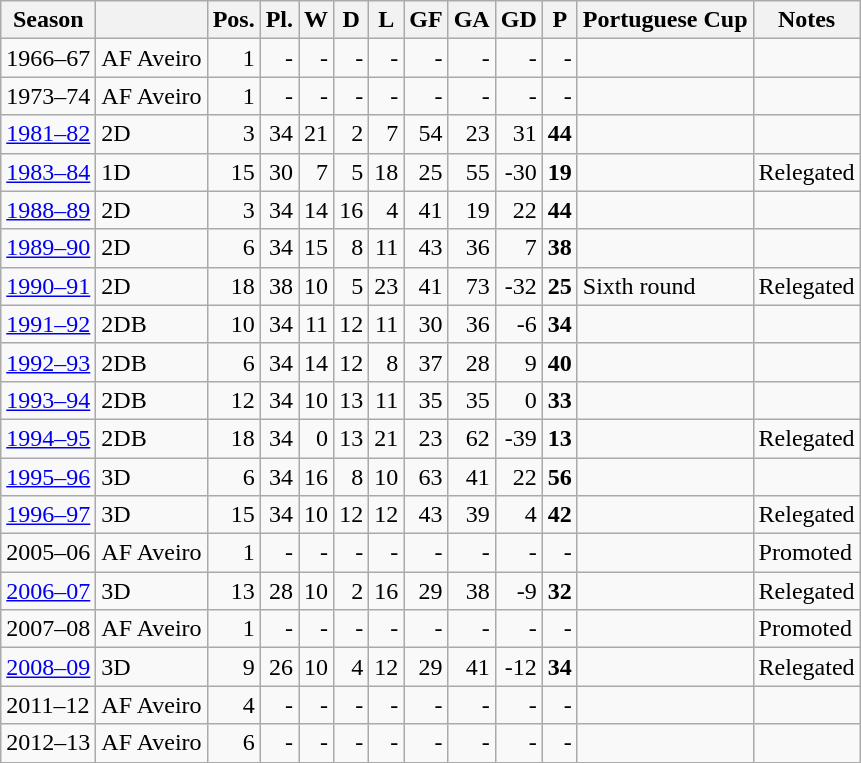<table class="wikitable">
<tr>
<th>Season</th>
<th></th>
<th>Pos.</th>
<th>Pl.</th>
<th>W</th>
<th>D</th>
<th>L</th>
<th>GF</th>
<th>GA</th>
<th>GD</th>
<th>P</th>
<th>Portuguese Cup</th>
<th>Notes</th>
</tr>
<tr>
<td>1966–67</td>
<td>AF Aveiro</td>
<td align=right>1</td>
<td align=right>-</td>
<td align=right>-</td>
<td align=right>-</td>
<td align=right>-</td>
<td align=right>-</td>
<td align=right>-</td>
<td align=right>-</td>
<td align=right>-</td>
<td></td>
<td></td>
</tr>
<tr>
<td>1973–74</td>
<td>AF Aveiro</td>
<td align=right>1</td>
<td align=right>-</td>
<td align=right>-</td>
<td align=right>-</td>
<td align=right>-</td>
<td align=right>-</td>
<td align=right>-</td>
<td align=right>-</td>
<td align=right>-</td>
<td></td>
<td></td>
</tr>
<tr>
<td><a href='#'>1981–82</a></td>
<td>2D</td>
<td align=right>3</td>
<td align=right>34</td>
<td align=right>21</td>
<td align=right>2</td>
<td align=right>7</td>
<td align=right>54</td>
<td align=right>23</td>
<td align=right>31</td>
<td align=right><strong>44</strong></td>
<td></td>
<td></td>
</tr>
<tr>
<td><a href='#'>1983–84</a></td>
<td>1D</td>
<td align=right>15</td>
<td align=right>30</td>
<td align=right>7</td>
<td align=right>5</td>
<td align=right>18</td>
<td align=right>25</td>
<td align=right>55</td>
<td align=right>-30</td>
<td align=right><strong>19</strong></td>
<td></td>
<td>Relegated</td>
</tr>
<tr>
<td><a href='#'>1988–89</a></td>
<td>2D</td>
<td align=right>3</td>
<td align=right>34</td>
<td align=right>14</td>
<td align=right>16</td>
<td align=right>4</td>
<td align=right>41</td>
<td align=right>19</td>
<td align=right>22</td>
<td align=right><strong>44</strong></td>
<td></td>
<td></td>
</tr>
<tr>
<td><a href='#'>1989–90</a></td>
<td>2D</td>
<td align=right>6</td>
<td align=right>34</td>
<td align=right>15</td>
<td align=right>8</td>
<td align=right>11</td>
<td align=right>43</td>
<td align=right>36</td>
<td align=right>7</td>
<td align=right><strong>38</strong></td>
<td></td>
<td></td>
</tr>
<tr>
<td><a href='#'>1990–91</a></td>
<td>2D</td>
<td align=right>18</td>
<td align=right>38</td>
<td align=right>10</td>
<td align=right>5</td>
<td align=right>23</td>
<td align=right>41</td>
<td align=right>73</td>
<td align=right>-32</td>
<td align=right><strong>25</strong></td>
<td>Sixth round</td>
<td>Relegated</td>
</tr>
<tr>
<td><a href='#'>1991–92</a></td>
<td>2DB</td>
<td align=right>10</td>
<td align=right>34</td>
<td align=right>11</td>
<td align=right>12</td>
<td align=right>11</td>
<td align=right>30</td>
<td align=right>36</td>
<td align=right>-6</td>
<td align=right><strong>34</strong></td>
<td></td>
<td></td>
</tr>
<tr>
<td><a href='#'>1992–93</a></td>
<td>2DB</td>
<td align=right>6</td>
<td align=right>34</td>
<td align=right>14</td>
<td align=right>12</td>
<td align=right>8</td>
<td align=right>37</td>
<td align=right>28</td>
<td align=right>9</td>
<td align=right><strong>40</strong></td>
<td></td>
<td></td>
</tr>
<tr>
<td><a href='#'>1993–94</a></td>
<td>2DB</td>
<td align=right>12</td>
<td align=right>34</td>
<td align=right>10</td>
<td align=right>13</td>
<td align=right>11</td>
<td align=right>35</td>
<td align=right>35</td>
<td align=right>0</td>
<td align=right><strong>33</strong></td>
<td></td>
<td></td>
</tr>
<tr>
<td><a href='#'>1994–95</a></td>
<td>2DB</td>
<td align=right>18</td>
<td align=right>34</td>
<td align=right>0</td>
<td align=right>13</td>
<td align=right>21</td>
<td align=right>23</td>
<td align=right>62</td>
<td align=right>-39</td>
<td align=right><strong>13</strong></td>
<td></td>
<td>Relegated</td>
</tr>
<tr>
<td><a href='#'>1995–96</a></td>
<td>3D</td>
<td align=right>6</td>
<td align=right>34</td>
<td align=right>16</td>
<td align=right>8</td>
<td align=right>10</td>
<td align=right>63</td>
<td align=right>41</td>
<td align=right>22</td>
<td align=right><strong>56</strong></td>
<td></td>
<td></td>
</tr>
<tr>
<td><a href='#'>1996–97</a></td>
<td>3D</td>
<td align=right>15</td>
<td align=right>34</td>
<td align=right>10</td>
<td align=right>12</td>
<td align=right>12</td>
<td align=right>43</td>
<td align=right>39</td>
<td align=right>4</td>
<td align=right><strong>42</strong></td>
<td></td>
<td>Relegated</td>
</tr>
<tr>
<td>2005–06</td>
<td>AF Aveiro</td>
<td align=right>1</td>
<td align=right>-</td>
<td align=right>-</td>
<td align=right>-</td>
<td align=right>-</td>
<td align=right>-</td>
<td align=right>-</td>
<td align=right>-</td>
<td align=right>-</td>
<td></td>
<td>Promoted</td>
</tr>
<tr>
<td><a href='#'>2006–07</a></td>
<td>3D</td>
<td align=right>13</td>
<td align=right>28</td>
<td align=right>10</td>
<td align=right>2</td>
<td align=right>16</td>
<td align=right>29</td>
<td align=right>38</td>
<td align=right>-9</td>
<td align=right><strong>32</strong></td>
<td></td>
<td>Relegated</td>
</tr>
<tr>
<td>2007–08</td>
<td>AF Aveiro</td>
<td align=right>1</td>
<td align=right>-</td>
<td align=right>-</td>
<td align=right>-</td>
<td align=right>-</td>
<td align=right>-</td>
<td align=right>-</td>
<td align=right>-</td>
<td align=right>-</td>
<td></td>
<td>Promoted</td>
</tr>
<tr>
<td><a href='#'>2008–09</a></td>
<td>3D</td>
<td align=right>9</td>
<td align=right>26</td>
<td align=right>10</td>
<td align=right>4</td>
<td align=right>12</td>
<td align=right>29</td>
<td align=right>41</td>
<td align=right>-12</td>
<td align=right><strong>34</strong></td>
<td></td>
<td>Relegated</td>
</tr>
<tr>
<td>2011–12</td>
<td>AF Aveiro</td>
<td align=right>4</td>
<td align=right>-</td>
<td align=right>-</td>
<td align=right>-</td>
<td align=right>-</td>
<td align=right>-</td>
<td align=right>-</td>
<td align=right>-</td>
<td align=right>-</td>
<td></td>
<td></td>
</tr>
<tr>
<td>2012–13</td>
<td>AF Aveiro</td>
<td align=right>6</td>
<td align=right>-</td>
<td align=right>-</td>
<td align=right>-</td>
<td align=right>-</td>
<td align=right>-</td>
<td align=right>-</td>
<td align=right>-</td>
<td align=right>-</td>
<td></td>
<td></td>
</tr>
</table>
